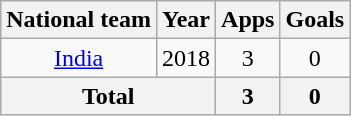<table class="wikitable" style="text-align: center;">
<tr>
<th>National team</th>
<th>Year</th>
<th>Apps</th>
<th>Goals</th>
</tr>
<tr>
<td rowspan="1"><a href='#'>India</a></td>
<td>2018</td>
<td>3</td>
<td>0</td>
</tr>
<tr>
<th colspan="2">Total</th>
<th>3</th>
<th>0</th>
</tr>
</table>
